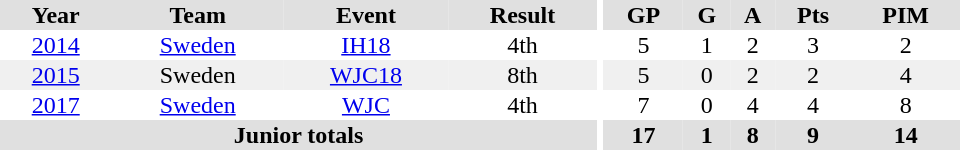<table border="0" cellpadding="1" cellspacing="0" ID="Table3" style="text-align:center; width:40em">
<tr ALIGN="center" bgcolor="#e0e0e0">
<th>Year</th>
<th>Team</th>
<th>Event</th>
<th>Result</th>
<th rowspan="99" bgcolor="#ffffff"></th>
<th>GP</th>
<th>G</th>
<th>A</th>
<th>Pts</th>
<th>PIM</th>
</tr>
<tr>
<td><a href='#'>2014</a></td>
<td><a href='#'>Sweden</a></td>
<td><a href='#'>IH18</a></td>
<td>4th</td>
<td>5</td>
<td>1</td>
<td>2</td>
<td>3</td>
<td>2</td>
</tr>
<tr bgcolor="#f0f0f0">
<td><a href='#'>2015</a></td>
<td>Sweden</td>
<td><a href='#'>WJC18</a></td>
<td>8th</td>
<td>5</td>
<td>0</td>
<td>2</td>
<td>2</td>
<td>4</td>
</tr>
<tr>
<td><a href='#'>2017</a></td>
<td><a href='#'>Sweden</a></td>
<td><a href='#'>WJC</a></td>
<td>4th</td>
<td>7</td>
<td>0</td>
<td>4</td>
<td>4</td>
<td>8</td>
</tr>
<tr bgcolor="#e0e0e0">
<th colspan="4">Junior totals</th>
<th>17</th>
<th>1</th>
<th>8</th>
<th>9</th>
<th>14</th>
</tr>
</table>
